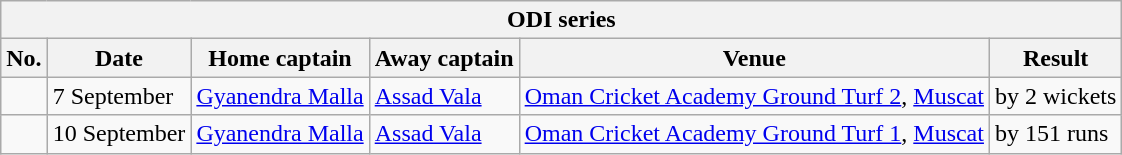<table class="wikitable">
<tr>
<th colspan="9">ODI series</th>
</tr>
<tr>
<th>No.</th>
<th>Date</th>
<th>Home captain</th>
<th>Away captain</th>
<th>Venue</th>
<th>Result</th>
</tr>
<tr>
<td></td>
<td>7 September</td>
<td><a href='#'>Gyanendra Malla</a></td>
<td><a href='#'>Assad Vala</a></td>
<td><a href='#'>Oman Cricket Academy Ground Turf 2</a>, <a href='#'>Muscat</a></td>
<td> by 2 wickets</td>
</tr>
<tr>
<td></td>
<td>10 September</td>
<td><a href='#'>Gyanendra Malla</a></td>
<td><a href='#'>Assad Vala</a></td>
<td><a href='#'>Oman Cricket Academy Ground Turf 1</a>, <a href='#'>Muscat</a></td>
<td> by 151 runs</td>
</tr>
</table>
